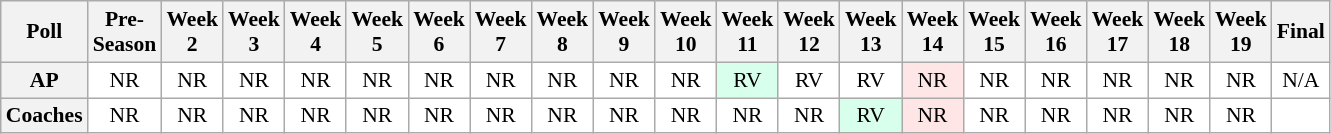<table class="wikitable" style="white-space:nowrap;font-size:90%">
<tr>
<th>Poll</th>
<th>Pre-<br>Season</th>
<th>Week<br>2</th>
<th>Week<br>3</th>
<th>Week<br>4</th>
<th>Week<br>5</th>
<th>Week<br>6</th>
<th>Week<br>7</th>
<th>Week<br>8</th>
<th>Week<br>9</th>
<th>Week<br>10</th>
<th>Week<br>11</th>
<th>Week<br>12</th>
<th>Week<br>13</th>
<th>Week<br>14</th>
<th>Week<br>15</th>
<th>Week<br>16</th>
<th>Week<br>17</th>
<th>Week<br>18</th>
<th>Week<br>19</th>
<th>Final</th>
</tr>
<tr style="text-align:center;">
<th>AP</th>
<td style="background:#FFF;">NR</td>
<td style="background:#FFF;">NR</td>
<td style="background:#FFF;">NR</td>
<td style="background:#FFF;">NR</td>
<td style="background:#FFF;">NR</td>
<td style="background:#FFF;">NR</td>
<td style="background:#FFF;">NR</td>
<td style="background:#FFF;">NR</td>
<td style="background:#FFF;">NR</td>
<td style="background:#FFF;">NR</td>
<td style="background:#D8FFEB;">RV</td>
<td style="background:#FFF;">RV</td>
<td style="background:#FFF;">RV</td>
<td style="background:#FFE6E6;">NR</td>
<td style="background:#FFF;">NR</td>
<td style="background:#FFF;">NR</td>
<td style="background:#FFF;">NR</td>
<td style="background:#FFF;">NR</td>
<td style="background:#FFF;">NR</td>
<td style="background:#FFF;">N/A</td>
</tr>
<tr style="text-align:center;">
<th>Coaches</th>
<td style="background:#FFF;">NR</td>
<td style="background:#FFF;">NR</td>
<td style="background:#FFF;">NR</td>
<td style="background:#FFF;">NR</td>
<td style="background:#FFF;">NR</td>
<td style="background:#FFF;">NR</td>
<td style="background:#FFF;">NR</td>
<td style="background:#FFF;">NR</td>
<td style="background:#FFF;">NR</td>
<td style="background:#FFF;">NR</td>
<td style="background:#FFF;">NR</td>
<td style="background:#FFF;">NR</td>
<td style="background:#D8FFEB;">RV</td>
<td style="background:#FFE6E6;">NR</td>
<td style="background:#FFF;">NR</td>
<td style="background:#FFF;">NR</td>
<td style="background:#FFF;">NR</td>
<td style="background:#FFF;">NR</td>
<td style="background:#FFF;">NR</td>
<td style="background:#FFF;"></td>
</tr>
</table>
